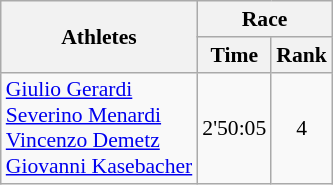<table class="wikitable" border="1" style="font-size:90%">
<tr>
<th rowspan=2>Athletes</th>
<th colspan=2>Race</th>
</tr>
<tr>
<th>Time</th>
<th>Rank</th>
</tr>
<tr>
<td><a href='#'>Giulio Gerardi</a><br><a href='#'>Severino Menardi</a><br><a href='#'>Vincenzo Demetz</a><br><a href='#'>Giovanni Kasebacher</a></td>
<td align=center>2'50:05</td>
<td align=center>4</td>
</tr>
</table>
